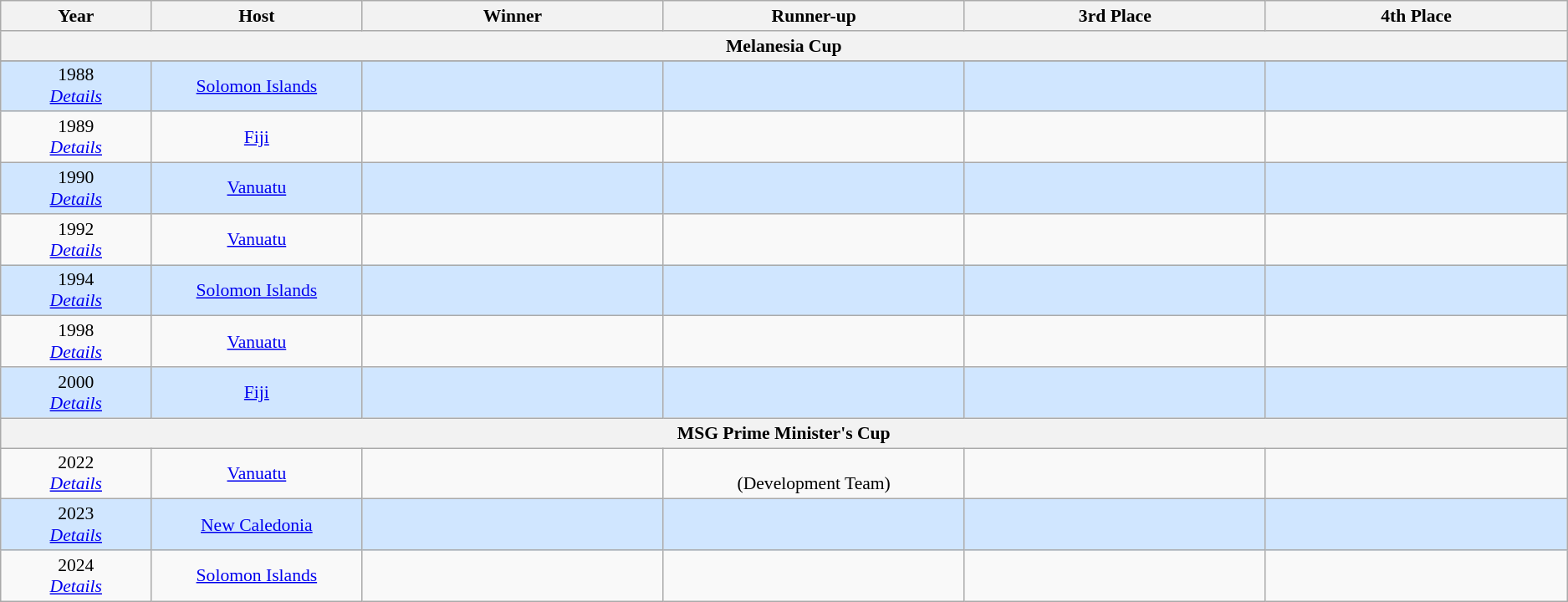<table class="wikitable" style="font-size: 90%; text-align: center;">
<tr>
<th rowspan="1" width="5%">Year</th>
<th rowspan="1" width="7%">Host</th>
<th rowspan="1" width="10%">Winner</th>
<th rowspan="1" width="10%">Runner-up</th>
<th rowspan="1" width="10%">3rd Place</th>
<th rowspan="1" width="10%">4th Place</th>
</tr>
<tr>
<th colspan=10>Melanesia Cup</th>
</tr>
<tr>
</tr>
<tr style="background: #D0E6FF;">
<td>1988<br><em><a href='#'>Details</a></em></td>
<td><a href='#'>Solomon Islands</a></td>
<td><strong></strong></td>
<td></td>
<td></td>
<td></td>
</tr>
<tr>
<td>1989<br><em><a href='#'>Details</a></em></td>
<td><a href='#'>Fiji</a></td>
<td><strong></strong></td>
<td></td>
<td></td>
<td></td>
</tr>
<tr style="background: #D0E6FF;">
<td>1990<br><em><a href='#'>Details</a></em></td>
<td><a href='#'>Vanuatu</a></td>
<td><strong></strong></td>
<td></td>
<td></td>
<td></td>
</tr>
<tr>
<td>1992<br><em><a href='#'>Details</a></em></td>
<td><a href='#'>Vanuatu</a></td>
<td><strong></strong></td>
<td></td>
<td></td>
<td></td>
</tr>
<tr style="background: #D0E6FF;">
<td>1994<br><em><a href='#'>Details</a></em></td>
<td><a href='#'>Solomon Islands</a></td>
<td><strong></strong></td>
<td></td>
<td></td>
<td></td>
</tr>
<tr>
<td>1998<br><em><a href='#'>Details</a></em></td>
<td><a href='#'>Vanuatu</a></td>
<td><strong></strong></td>
<td></td>
<td></td>
<td></td>
</tr>
<tr style="background: #D0E6FF;">
<td>2000<br><em><a href='#'>Details</a></em></td>
<td><a href='#'>Fiji</a></td>
<td><strong></strong></td>
<td></td>
<td></td>
<td></td>
</tr>
<tr>
<th colspan=10>MSG Prime Minister's Cup</th>
</tr>
<tr>
<td>2022<br><em><a href='#'>Details</a></em></td>
<td><a href='#'>Vanuatu</a></td>
<td><strong></strong></td>
<td><br>(Development Team)</td>
<td></td>
<td></td>
</tr>
<tr style="background: #D0E6FF;">
<td>2023<br><em><a href='#'>Details</a></em></td>
<td><a href='#'>New Caledonia</a></td>
<td><strong></strong></td>
<td></td>
<td></td>
<td></td>
</tr>
<tr>
<td>2024<br><em><a href='#'>Details</a></em></td>
<td><a href='#'>Solomon Islands</a></td>
<td><strong></strong></td>
<td></td>
<td></td>
<td></td>
</tr>
</table>
